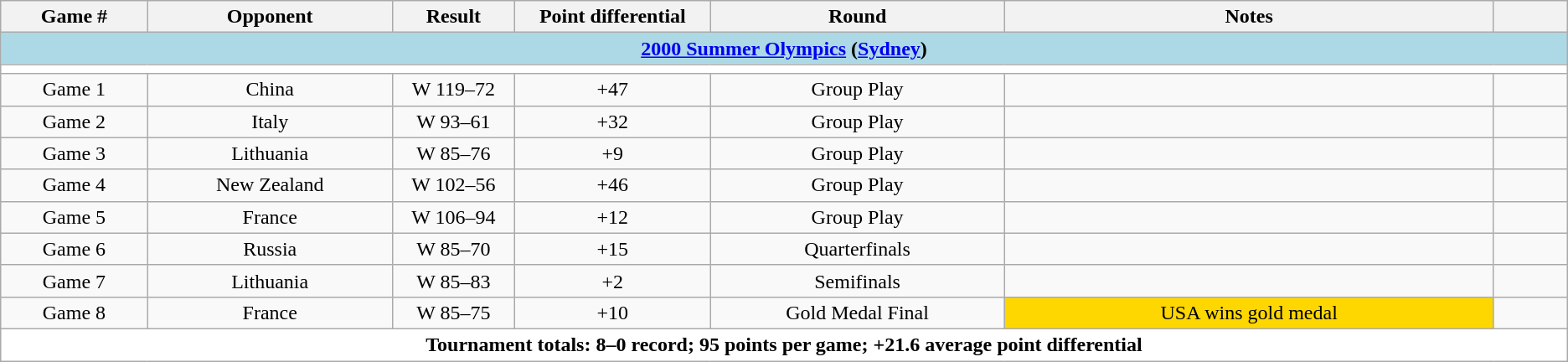<table class="wikitable">
<tr>
<th width=6%>Game #</th>
<th width=10%>Opponent</th>
<th width=05%>Result</th>
<th width=8%>Point differential</th>
<th width=12%>Round</th>
<th width=20%>Notes</th>
<th width=3%></th>
</tr>
<tr>
<td colspan="7"  style="text-align:center; background:lightblue;"><span><strong><a href='#'>2000 Summer Olympics</a> (<a href='#'>Sydney</a>)</strong></span></td>
</tr>
<tr>
<td colspan="7"  style="text-align:center; background:white;"></td>
</tr>
<tr>
<td align=center>Game 1</td>
<td align=center>China</td>
<td align=center>W 119–72</td>
<td align=center>+47</td>
<td align=center>Group Play</td>
<td align=center></td>
<td align=center></td>
</tr>
<tr>
<td align=center>Game 2</td>
<td align=center>Italy</td>
<td align=center>W 93–61</td>
<td align=center>+32</td>
<td align=center>Group Play</td>
<td align=center></td>
<td align=center></td>
</tr>
<tr>
<td align=center>Game 3</td>
<td align=center>Lithuania</td>
<td align=center>W 85–76</td>
<td align=center>+9</td>
<td align=center>Group Play</td>
<td align=center></td>
<td align=center></td>
</tr>
<tr>
<td align=center>Game 4</td>
<td align=center>New Zealand</td>
<td align=center>W 102–56</td>
<td align=center>+46</td>
<td align=center>Group Play</td>
<td align=center></td>
<td align=center></td>
</tr>
<tr>
<td align=center>Game 5</td>
<td align=center>France</td>
<td align=center>W 106–94</td>
<td align=center>+12</td>
<td align=center>Group Play</td>
<td align=center></td>
<td align=center></td>
</tr>
<tr>
<td align=center>Game 6</td>
<td align=center>Russia</td>
<td align=center>W 85–70</td>
<td align=center>+15</td>
<td align=center>Quarterfinals</td>
<td align=center></td>
<td align=center></td>
</tr>
<tr>
<td align=center>Game 7</td>
<td align=center>Lithuania</td>
<td align=center>W 85–83</td>
<td align=center>+2</td>
<td align=center>Semifinals</td>
<td align=center></td>
<td align=center></td>
</tr>
<tr>
<td align=center>Game 8</td>
<td align=center>France</td>
<td align=center>W 85–75</td>
<td align=center>+10</td>
<td align=center>Gold Medal Final</td>
<td style="text-align:center; background:gold;">USA wins gold medal </td>
<td align=center></td>
</tr>
<tr>
<td colspan="7"  style="text-align:center; background:white;"><span><strong>Tournament totals: 8–0 record; 95 points per game; +21.6 average point differential</strong></span></td>
</tr>
</table>
